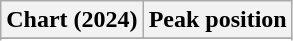<table class="wikitable plainrowheaders" style="text-align:center">
<tr>
<th scope="col">Chart (2024)</th>
<th scope="col">Peak position</th>
</tr>
<tr>
</tr>
<tr>
</tr>
</table>
